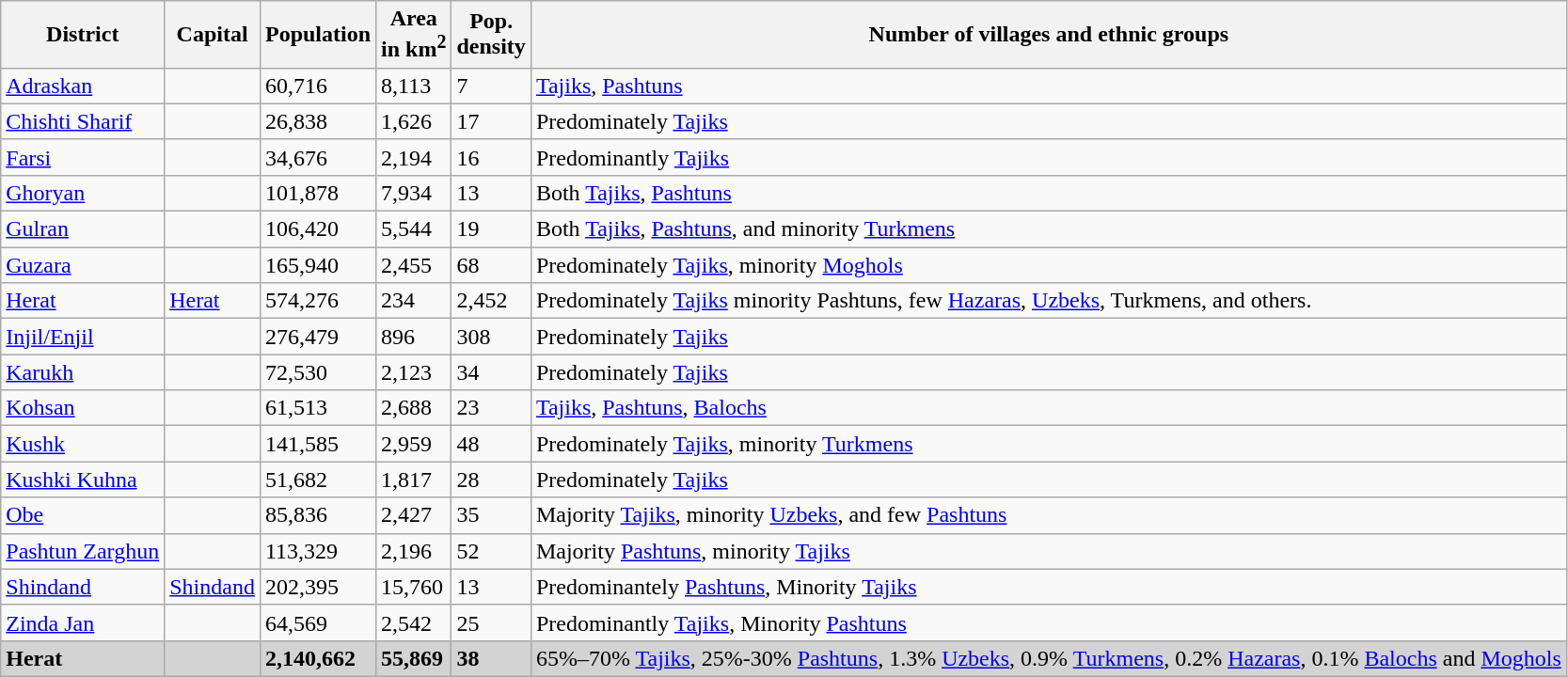<table class="wikitable sortable" style="font-size:100%;">
<tr>
<th>District</th>
<th>Capital</th>
<th>Population</th>
<th>Area<br> in km<sup>2</sup></th>
<th>Pop.<br>density</th>
<th>Number of villages and ethnic groups</th>
</tr>
<tr>
<td><a href='#'>Adraskan</a></td>
<td></td>
<td>60,716</td>
<td>8,113</td>
<td>7</td>
<td><a href='#'>Tajiks</a>, <a href='#'>Pashtuns</a></td>
</tr>
<tr>
<td><a href='#'>Chishti Sharif</a></td>
<td></td>
<td>26,838</td>
<td>1,626</td>
<td>17</td>
<td>Predominately <a href='#'>Tajiks</a></td>
</tr>
<tr>
<td><a href='#'>Farsi</a></td>
<td></td>
<td>34,676</td>
<td>2,194</td>
<td>16</td>
<td>Predominantly <a href='#'>Tajiks</a></td>
</tr>
<tr>
<td><a href='#'>Ghoryan</a></td>
<td></td>
<td>101,878</td>
<td>7,934</td>
<td>13</td>
<td>Both <a href='#'>Tajiks</a>, <a href='#'>Pashtuns</a></td>
</tr>
<tr>
<td><a href='#'>Gulran</a></td>
<td></td>
<td>106,420</td>
<td>5,544</td>
<td>19</td>
<td>Both <a href='#'>Tajiks</a>, <a href='#'>Pashtuns</a>, and minority <a href='#'>Turkmens</a></td>
</tr>
<tr>
<td><a href='#'>Guzara</a></td>
<td></td>
<td>165,940</td>
<td>2,455</td>
<td>68</td>
<td>Predominately <a href='#'>Tajiks</a>, minority <a href='#'>Moghols</a></td>
</tr>
<tr>
<td><a href='#'>Herat</a></td>
<td><a href='#'>Herat</a></td>
<td>574,276</td>
<td>234</td>
<td>2,452</td>
<td>Predominately <a href='#'>Tajiks</a> minority Pashtuns, few <a href='#'>Hazaras</a>, <a href='#'>Uzbeks</a>, Turkmens, and others.</td>
</tr>
<tr>
<td><a href='#'>Injil/Enjil</a></td>
<td></td>
<td>276,479</td>
<td>896</td>
<td>308</td>
<td>Predominately <a href='#'>Tajiks</a></td>
</tr>
<tr>
<td><a href='#'>Karukh</a></td>
<td></td>
<td>72,530</td>
<td>2,123</td>
<td>34</td>
<td>Predominately <a href='#'>Tajiks</a></td>
</tr>
<tr>
<td><a href='#'>Kohsan</a></td>
<td></td>
<td>61,513</td>
<td>2,688</td>
<td>23</td>
<td><a href='#'>Tajiks</a>, <a href='#'>Pashtuns</a>, <a href='#'>Balochs</a></td>
</tr>
<tr>
<td><a href='#'>Kushk</a></td>
<td></td>
<td>141,585</td>
<td>2,959</td>
<td>48</td>
<td>Predominately <a href='#'>Tajiks</a>, minority <a href='#'>Turkmens</a></td>
</tr>
<tr>
<td><a href='#'>Kushki Kuhna</a></td>
<td></td>
<td>51,682</td>
<td>1,817</td>
<td>28</td>
<td>Predominately <a href='#'>Tajiks</a></td>
</tr>
<tr>
<td><a href='#'>Obe</a></td>
<td></td>
<td>85,836</td>
<td>2,427</td>
<td>35</td>
<td>Majority <a href='#'>Tajiks</a>, minority <a href='#'>Uzbeks</a>, and few <a href='#'>Pashtuns</a></td>
</tr>
<tr>
<td><a href='#'>Pashtun Zarghun</a></td>
<td></td>
<td>113,329</td>
<td>2,196</td>
<td>52</td>
<td>Majority <a href='#'>Pashtuns</a>, minority <a href='#'>Tajiks</a></td>
</tr>
<tr>
<td><a href='#'>Shindand</a></td>
<td><a href='#'>Shindand</a></td>
<td>202,395</td>
<td>15,760</td>
<td>13</td>
<td>Predominantely <a href='#'>Pashtuns</a>, Minority <a href='#'>Tajiks</a></td>
</tr>
<tr>
<td><a href='#'>Zinda Jan</a></td>
<td></td>
<td>64,569</td>
<td>2,542</td>
<td>25</td>
<td>Predominantly <a href='#'>Tajiks</a>, Minority <a href='#'>Pashtuns</a></td>
</tr>
<tr bgcolor="#d3d3d3">
<td><strong>Herat</strong></td>
<td></td>
<td><strong>2,140,662</strong></td>
<td><strong>55,869</strong></td>
<td><strong>38</strong></td>
<td>65%–70% <a href='#'>Tajiks</a>, 25%-30% <a href='#'>Pashtuns</a>, 1.3% <a href='#'>Uzbeks</a>, 0.9% <a href='#'>Turkmens</a>, 0.2% <a href='#'>Hazaras</a>, 0.1% <a href='#'>Balochs</a> and <a href='#'>Moghols</a></td>
</tr>
</table>
